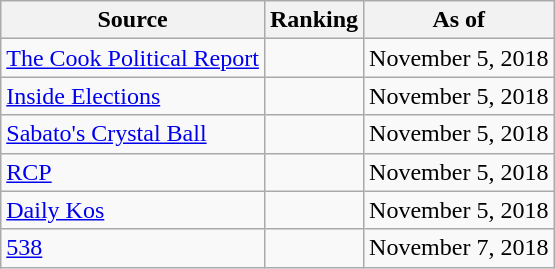<table class="wikitable" style="text-align:center">
<tr>
<th>Source</th>
<th>Ranking</th>
<th>As of</th>
</tr>
<tr>
<td align=left><a href='#'>The Cook Political Report</a></td>
<td></td>
<td>November 5, 2018</td>
</tr>
<tr>
<td align=left><a href='#'>Inside Elections</a></td>
<td></td>
<td>November 5, 2018</td>
</tr>
<tr>
<td align=left><a href='#'>Sabato's Crystal Ball</a></td>
<td></td>
<td>November 5, 2018</td>
</tr>
<tr>
<td align="left"><a href='#'>RCP</a></td>
<td></td>
<td>November 5, 2018</td>
</tr>
<tr>
<td align="left"><a href='#'>Daily Kos</a></td>
<td></td>
<td>November 5, 2018</td>
</tr>
<tr>
<td align="left"><a href='#'>538</a></td>
<td></td>
<td>November 7, 2018</td>
</tr>
</table>
